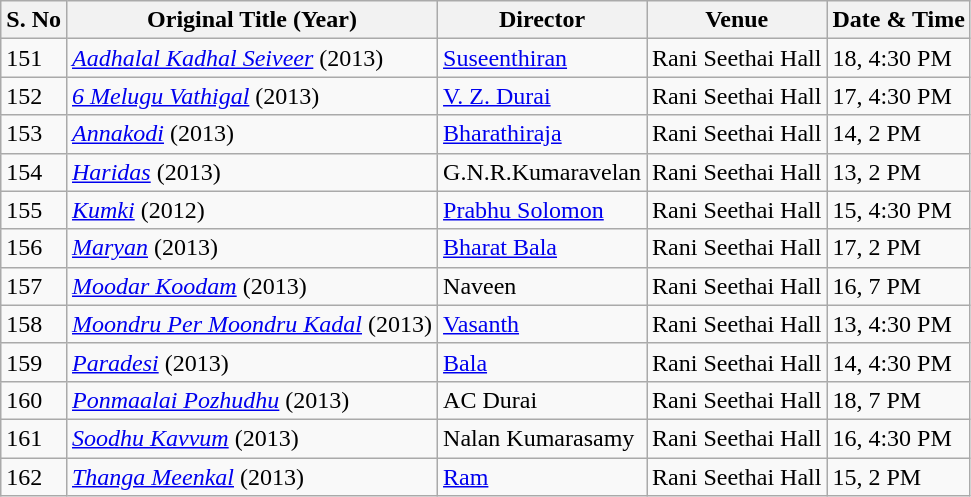<table class="wikitable sortable">
<tr>
<th>S. No</th>
<th>Original Title (Year)</th>
<th>Director</th>
<th>Venue</th>
<th>Date & Time</th>
</tr>
<tr>
<td>151</td>
<td><em><a href='#'>Aadhalal Kadhal Seiveer</a></em> (2013)</td>
<td><a href='#'>Suseenthiran</a></td>
<td>Rani Seethai Hall</td>
<td>18, 4:30 PM</td>
</tr>
<tr>
<td>152</td>
<td><em><a href='#'>6 Melugu Vathigal</a></em> (2013)</td>
<td><a href='#'>V. Z. Durai</a></td>
<td>Rani Seethai Hall</td>
<td>17, 4:30 PM</td>
</tr>
<tr>
<td>153</td>
<td><em><a href='#'>Annakodi</a></em> (2013)</td>
<td><a href='#'>Bharathiraja</a></td>
<td>Rani Seethai Hall</td>
<td>14, 2 PM</td>
</tr>
<tr>
<td>154</td>
<td><em><a href='#'>Haridas</a></em> (2013)</td>
<td>G.N.R.Kumaravelan</td>
<td>Rani Seethai Hall</td>
<td>13, 2 PM</td>
</tr>
<tr>
<td>155</td>
<td><em><a href='#'>Kumki</a></em> (2012)</td>
<td><a href='#'>Prabhu Solomon</a></td>
<td>Rani Seethai Hall</td>
<td>15, 4:30 PM</td>
</tr>
<tr>
<td>156</td>
<td><em><a href='#'>Maryan</a></em> (2013)</td>
<td><a href='#'>Bharat Bala</a></td>
<td>Rani Seethai Hall</td>
<td>17, 2 PM</td>
</tr>
<tr>
<td>157</td>
<td><em><a href='#'>Moodar Koodam</a></em> (2013)</td>
<td>Naveen</td>
<td>Rani Seethai Hall</td>
<td>16, 7 PM</td>
</tr>
<tr>
<td>158</td>
<td><em><a href='#'>Moondru Per Moondru Kadal</a></em> (2013)</td>
<td><a href='#'>Vasanth</a></td>
<td>Rani Seethai Hall</td>
<td>13, 4:30 PM</td>
</tr>
<tr>
<td>159</td>
<td><em><a href='#'>Paradesi</a></em> (2013)</td>
<td><a href='#'>Bala</a></td>
<td>Rani Seethai Hall</td>
<td>14, 4:30 PM</td>
</tr>
<tr>
<td>160</td>
<td><em><a href='#'>Ponmaalai Pozhudhu</a></em> (2013)</td>
<td>AC Durai</td>
<td>Rani Seethai Hall</td>
<td>18, 7 PM</td>
</tr>
<tr>
<td>161</td>
<td><em><a href='#'>Soodhu Kavvum</a></em> (2013)</td>
<td>Nalan Kumarasamy</td>
<td>Rani Seethai Hall</td>
<td>16, 4:30 PM</td>
</tr>
<tr>
<td>162</td>
<td><em><a href='#'>Thanga Meenkal</a></em> (2013)</td>
<td><a href='#'>Ram</a></td>
<td>Rani Seethai Hall</td>
<td>15, 2 PM</td>
</tr>
</table>
